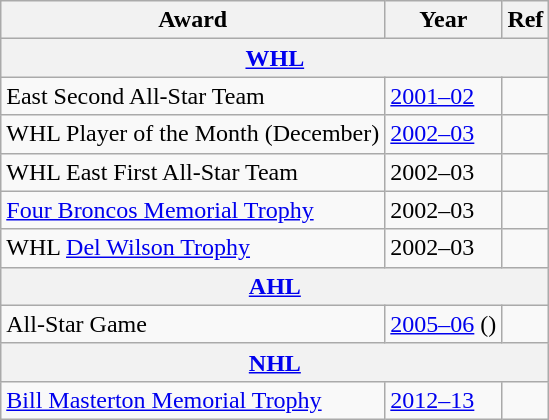<table class="wikitable">
<tr>
<th>Award</th>
<th>Year</th>
<th>Ref</th>
</tr>
<tr>
<th colspan="3"><a href='#'>WHL</a></th>
</tr>
<tr>
<td>East Second All-Star Team</td>
<td><a href='#'>2001–02</a></td>
<td></td>
</tr>
<tr>
<td>WHL Player of the Month (December)</td>
<td><a href='#'>2002–03</a></td>
<td></td>
</tr>
<tr>
<td>WHL East First All-Star Team</td>
<td>2002–03</td>
<td></td>
</tr>
<tr>
<td><a href='#'>Four Broncos Memorial Trophy</a></td>
<td>2002–03</td>
<td></td>
</tr>
<tr>
<td>WHL <a href='#'>Del Wilson Trophy</a></td>
<td>2002–03</td>
<td></td>
</tr>
<tr>
<th colspan="3"><a href='#'>AHL</a></th>
</tr>
<tr>
<td>All-Star Game</td>
<td><a href='#'>2005–06</a> ()</td>
<td></td>
</tr>
<tr>
<th colspan="3"><a href='#'>NHL</a></th>
</tr>
<tr>
<td><a href='#'>Bill Masterton Memorial Trophy</a></td>
<td><a href='#'>2012–13</a></td>
<td></td>
</tr>
</table>
